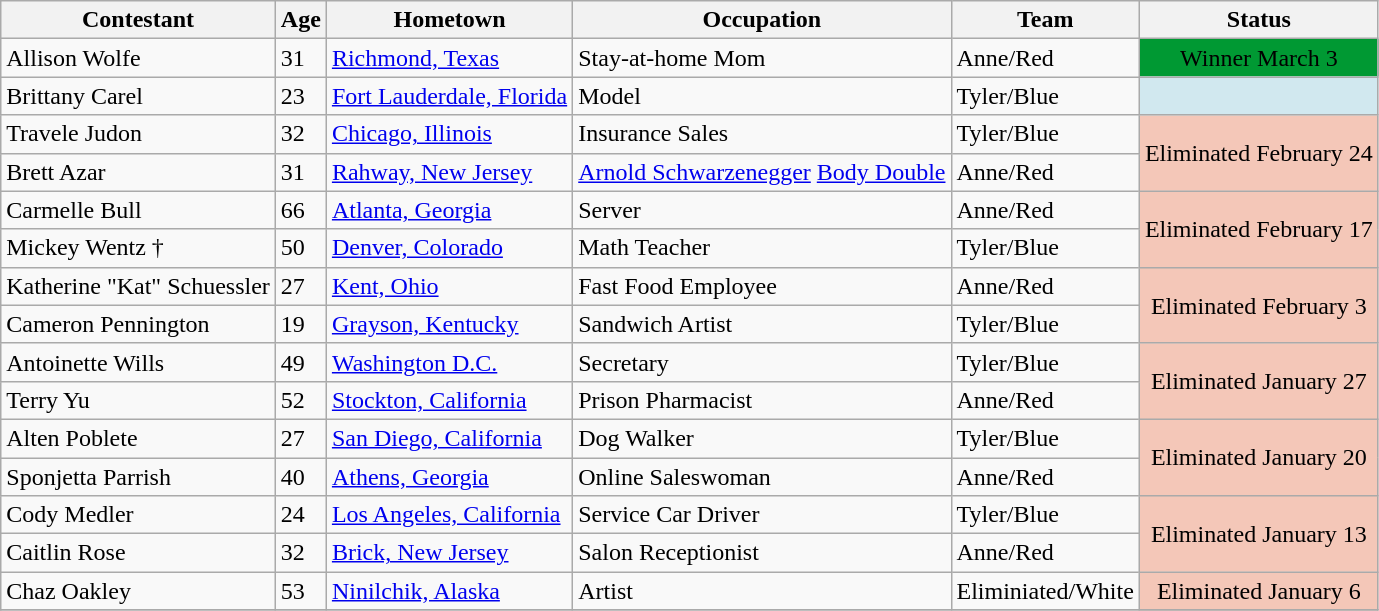<table class="wikitable">
<tr>
<th>Contestant</th>
<th>Age</th>
<th>Hometown</th>
<th>Occupation</th>
<th>Team</th>
<th>Status</th>
</tr>
<tr>
<td>Allison Wolfe</td>
<td>31</td>
<td><a href='#'>Richmond, Texas</a></td>
<td>Stay-at-home Mom</td>
<td>Anne/Red</td>
<td style="background:#093; text-align:center;"><span>Winner March 3</span></td>
</tr>
<tr>
<td>Brittany Carel</td>
<td>23</td>
<td><a href='#'>Fort Lauderdale, Florida</a></td>
<td>Model</td>
<td>Tyler/Blue</td>
<td style="background:#d1e8ef; text-align:center;"></td>
</tr>
<tr>
<td>Travele Judon</td>
<td>32</td>
<td><a href='#'>Chicago, Illinois</a></td>
<td>Insurance Sales</td>
<td>Tyler/Blue</td>
<td style="background:#f4c7b8; text-align:center;" rowspan=2>Eliminated February 24</td>
</tr>
<tr>
<td>Brett Azar</td>
<td>31</td>
<td><a href='#'>Rahway, New Jersey</a></td>
<td><a href='#'>Arnold Schwarzenegger</a> <a href='#'>Body Double</a></td>
<td>Anne/Red</td>
</tr>
<tr>
<td>Carmelle Bull</td>
<td>66</td>
<td><a href='#'>Atlanta, Georgia</a></td>
<td>Server</td>
<td>Anne/Red</td>
<td style="background:#f4c7b8; text-align:center;" rowspan=2>Eliminated February 17</td>
</tr>
<tr>
<td>Mickey Wentz †</td>
<td>50</td>
<td><a href='#'>Denver, Colorado</a></td>
<td>Math Teacher</td>
<td>Tyler/Blue</td>
</tr>
<tr>
<td>Katherine "Kat" Schuessler</td>
<td>27</td>
<td><a href='#'>Kent, Ohio</a></td>
<td>Fast Food Employee</td>
<td>Anne/Red</td>
<td style="background:#f4c7b8; text-align:center;" rowspan=2>Eliminated February 3</td>
</tr>
<tr>
<td>Cameron Pennington</td>
<td>19</td>
<td><a href='#'>Grayson, Kentucky</a></td>
<td>Sandwich Artist</td>
<td>Tyler/Blue</td>
</tr>
<tr>
<td>Antoinette Wills</td>
<td>49</td>
<td><a href='#'>Washington D.C.</a></td>
<td>Secretary</td>
<td>Tyler/Blue</td>
<td style="background:#f4c7b8; text-align:center;" rowspan=2>Eliminated January 27</td>
</tr>
<tr>
<td>Terry Yu</td>
<td>52</td>
<td><a href='#'>Stockton, California</a></td>
<td>Prison Pharmacist</td>
<td>Anne/Red</td>
</tr>
<tr>
<td>Alten Poblete</td>
<td>27</td>
<td><a href='#'>San Diego, California</a></td>
<td>Dog Walker</td>
<td>Tyler/Blue</td>
<td style="background:#f4c7b8; text-align:center;" rowspan=2>Eliminated January 20</td>
</tr>
<tr>
<td>Sponjetta Parrish</td>
<td>40</td>
<td><a href='#'>Athens, Georgia</a></td>
<td>Online Saleswoman</td>
<td>Anne/Red</td>
</tr>
<tr>
<td>Cody Medler</td>
<td>24</td>
<td><a href='#'>Los Angeles, California</a></td>
<td>Service Car Driver</td>
<td>Tyler/Blue</td>
<td style="background:#f4c7b8; text-align:center;" rowspan=2>Eliminated January 13</td>
</tr>
<tr>
<td>Caitlin Rose</td>
<td>32</td>
<td><a href='#'>Brick, New Jersey</a></td>
<td>Salon Receptionist</td>
<td>Anne/Red</td>
</tr>
<tr>
<td>Chaz Oakley</td>
<td>53</td>
<td><a href='#'>Ninilchik, Alaska</a></td>
<td>Artist</td>
<td>Eliminiated/White</td>
<td rowspan=1 style="background:#f4c7b8; text-align:center;">Eliminated January 6</td>
</tr>
<tr>
</tr>
</table>
